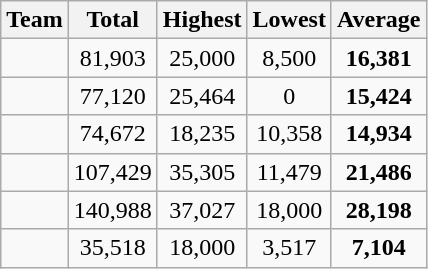<table class="wikitable sortable">
<tr>
<th>Team</th>
<th>Total</th>
<th>Highest</th>
<th>Lowest</th>
<th>Average</th>
</tr>
<tr>
<td></td>
<td align="center">81,903</td>
<td align="center">25,000</td>
<td align="center">8,500</td>
<td align="center"><strong>16,381</strong></td>
</tr>
<tr>
<td></td>
<td align="center">77,120</td>
<td align="center">25,464</td>
<td align="center">0</td>
<td align="center"><strong>15,424</strong></td>
</tr>
<tr>
<td></td>
<td align="center">74,672</td>
<td align="center">18,235</td>
<td align="center">10,358</td>
<td align="center"><strong>14,934</strong></td>
</tr>
<tr>
<td></td>
<td align="center">107,429</td>
<td align="center">35,305</td>
<td align="center">11,479</td>
<td align="center"><strong>21,486</strong></td>
</tr>
<tr>
<td></td>
<td align="center">140,988</td>
<td align="center">37,027</td>
<td align="center">18,000</td>
<td align="center"><strong>28,198</strong></td>
</tr>
<tr>
<td></td>
<td align="center">35,518</td>
<td align="center">18,000</td>
<td align="center">3,517</td>
<td align="center"><strong>7,104</strong></td>
</tr>
</table>
